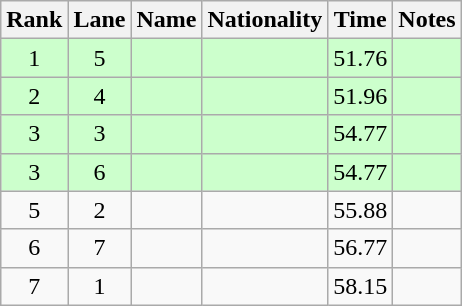<table class="wikitable sortable" style="text-align:center">
<tr>
<th>Rank</th>
<th>Lane</th>
<th>Name</th>
<th>Nationality</th>
<th>Time</th>
<th>Notes</th>
</tr>
<tr bgcolor=ccffcc>
<td>1</td>
<td>5</td>
<td align=left></td>
<td align=left></td>
<td>51.76</td>
<td><strong></strong></td>
</tr>
<tr bgcolor=ccffcc>
<td>2</td>
<td>4</td>
<td align=left></td>
<td align=left></td>
<td>51.96</td>
<td><strong></strong></td>
</tr>
<tr bgcolor=ccffcc>
<td>3</td>
<td>3</td>
<td align=left></td>
<td align=left></td>
<td>54.77</td>
<td><strong></strong></td>
</tr>
<tr bgcolor=ccffcc>
<td>3</td>
<td>6</td>
<td align=left></td>
<td align=left></td>
<td>54.77</td>
<td><strong></strong></td>
</tr>
<tr>
<td>5</td>
<td>2</td>
<td align=left></td>
<td align=left></td>
<td>55.88</td>
<td></td>
</tr>
<tr>
<td>6</td>
<td>7</td>
<td align=left></td>
<td align=left></td>
<td>56.77</td>
<td></td>
</tr>
<tr>
<td>7</td>
<td>1</td>
<td align=left></td>
<td align=left></td>
<td>58.15</td>
<td></td>
</tr>
</table>
